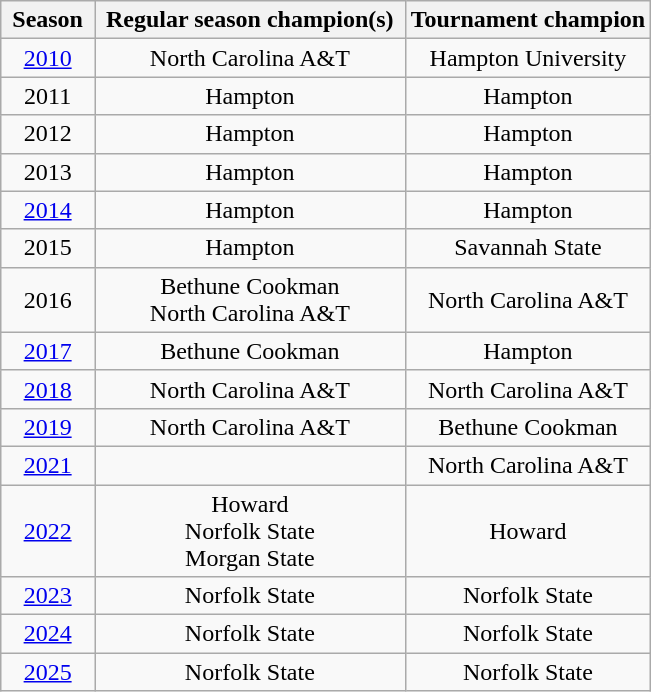<table class="wikitable" style="text-align: center">
<tr>
<th> Season </th>
<th> Regular season champion(s) </th>
<th>Tournament champion</th>
</tr>
<tr>
<td><a href='#'>2010</a></td>
<td>North Carolina A&T</td>
<td>Hampton University</td>
</tr>
<tr>
<td>2011</td>
<td>Hampton</td>
<td>Hampton</td>
</tr>
<tr>
<td>2012</td>
<td>Hampton</td>
<td>Hampton</td>
</tr>
<tr>
<td>2013</td>
<td>Hampton</td>
<td>Hampton</td>
</tr>
<tr>
<td><a href='#'>2014</a></td>
<td>Hampton</td>
<td>Hampton</td>
</tr>
<tr>
<td>2015</td>
<td>Hampton</td>
<td>Savannah State</td>
</tr>
<tr>
<td>2016</td>
<td>Bethune Cookman<br>North Carolina A&T</td>
<td>North Carolina A&T</td>
</tr>
<tr>
<td><a href='#'>2017</a></td>
<td>Bethune Cookman</td>
<td>Hampton</td>
</tr>
<tr>
<td><a href='#'>2018</a></td>
<td>North Carolina A&T</td>
<td>North Carolina A&T</td>
</tr>
<tr>
<td><a href='#'>2019</a></td>
<td>North Carolina A&T</td>
<td>Bethune Cookman</td>
</tr>
<tr>
<td><a href='#'>2021</a></td>
<td></td>
<td>North Carolina A&T</td>
</tr>
<tr>
<td><a href='#'>2022</a></td>
<td>Howard<br>Norfolk State<br>Morgan State</td>
<td>Howard</td>
</tr>
<tr>
<td><a href='#'>2023</a></td>
<td>Norfolk State</td>
<td>Norfolk State</td>
</tr>
<tr>
<td><a href='#'>2024</a></td>
<td>Norfolk State</td>
<td>Norfolk State</td>
</tr>
<tr>
<td><a href='#'>2025</a></td>
<td>Norfolk State</td>
<td>Norfolk State</td>
</tr>
</table>
